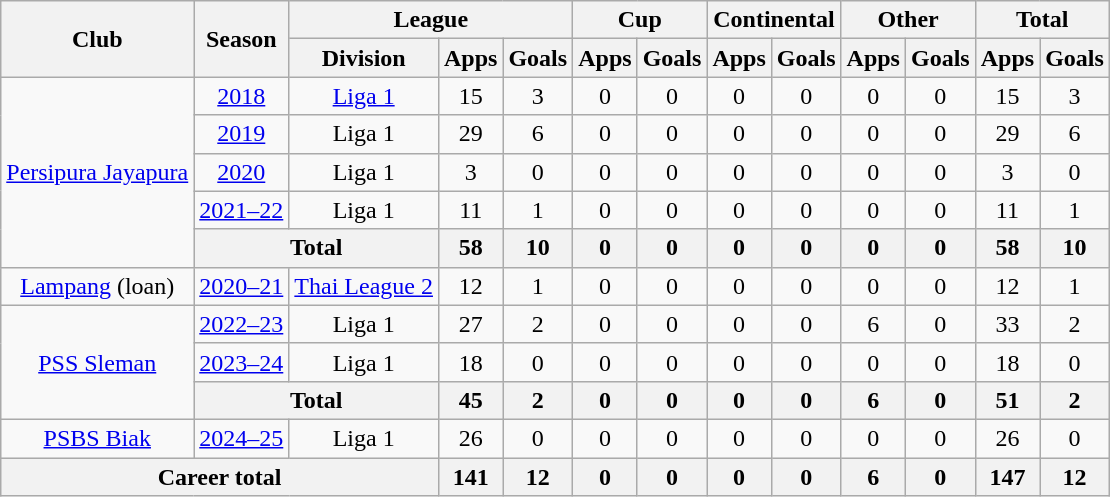<table class="wikitable" style="text-align:center">
<tr>
<th rowspan="2">Club</th>
<th rowspan="2">Season</th>
<th colspan="3">League</th>
<th colspan="2">Cup</th>
<th colspan="2">Continental</th>
<th colspan="2">Other</th>
<th colspan="2">Total</th>
</tr>
<tr>
<th>Division</th>
<th>Apps</th>
<th>Goals</th>
<th>Apps</th>
<th>Goals</th>
<th>Apps</th>
<th>Goals</th>
<th>Apps</th>
<th>Goals</th>
<th>Apps</th>
<th>Goals</th>
</tr>
<tr>
<td rowspan="5" valign="center"><a href='#'>Persipura Jayapura</a></td>
<td><a href='#'>2018</a></td>
<td rowspan="1" valign="center"><a href='#'>Liga 1</a></td>
<td>15</td>
<td>3</td>
<td>0</td>
<td>0</td>
<td>0</td>
<td>0</td>
<td>0</td>
<td>0</td>
<td>15</td>
<td>3</td>
</tr>
<tr>
<td><a href='#'>2019</a></td>
<td rowspan="1">Liga 1</td>
<td>29</td>
<td>6</td>
<td>0</td>
<td>0</td>
<td>0</td>
<td>0</td>
<td>0</td>
<td>0</td>
<td>29</td>
<td>6</td>
</tr>
<tr>
<td><a href='#'>2020</a></td>
<td rowspan="1">Liga 1</td>
<td>3</td>
<td>0</td>
<td>0</td>
<td>0</td>
<td>0</td>
<td>0</td>
<td>0</td>
<td>0</td>
<td>3</td>
<td>0</td>
</tr>
<tr>
<td><a href='#'>2021–22</a></td>
<td rowspan="1">Liga 1</td>
<td>11</td>
<td>1</td>
<td>0</td>
<td>0</td>
<td>0</td>
<td>0</td>
<td>0</td>
<td>0</td>
<td>11</td>
<td>1</td>
</tr>
<tr>
<th colspan="2">Total</th>
<th>58</th>
<th>10</th>
<th>0</th>
<th>0</th>
<th>0</th>
<th>0</th>
<th>0</th>
<th>0</th>
<th>58</th>
<th>10</th>
</tr>
<tr>
<td rowspan="1" valign="center"><a href='#'>Lampang</a> (loan)</td>
<td><a href='#'>2020–21</a></td>
<td><a href='#'>Thai League 2</a></td>
<td>12</td>
<td>1</td>
<td>0</td>
<td>0</td>
<td>0</td>
<td>0</td>
<td>0</td>
<td>0</td>
<td>12</td>
<td>1</td>
</tr>
<tr>
<td rowspan="3" valign="center"><a href='#'>PSS Sleman</a></td>
<td><a href='#'>2022–23</a></td>
<td>Liga 1</td>
<td>27</td>
<td>2</td>
<td>0</td>
<td>0</td>
<td>0</td>
<td>0</td>
<td>6</td>
<td>0</td>
<td>33</td>
<td>2</td>
</tr>
<tr>
<td><a href='#'>2023–24</a></td>
<td>Liga 1</td>
<td>18</td>
<td>0</td>
<td>0</td>
<td>0</td>
<td>0</td>
<td>0</td>
<td>0</td>
<td>0</td>
<td>18</td>
<td>0</td>
</tr>
<tr>
<th colspan="2">Total</th>
<th>45</th>
<th>2</th>
<th>0</th>
<th>0</th>
<th>0</th>
<th>0</th>
<th>6</th>
<th>0</th>
<th>51</th>
<th>2</th>
</tr>
<tr>
<td rowspan="1" valign="center"><a href='#'>PSBS Biak</a></td>
<td><a href='#'>2024–25</a></td>
<td>Liga 1</td>
<td>26</td>
<td>0</td>
<td>0</td>
<td>0</td>
<td>0</td>
<td>0</td>
<td>0</td>
<td>0</td>
<td>26</td>
<td>0</td>
</tr>
<tr>
<th colspan="3">Career total</th>
<th>141</th>
<th>12</th>
<th>0</th>
<th>0</th>
<th>0</th>
<th>0</th>
<th>6</th>
<th>0</th>
<th>147</th>
<th>12</th>
</tr>
</table>
